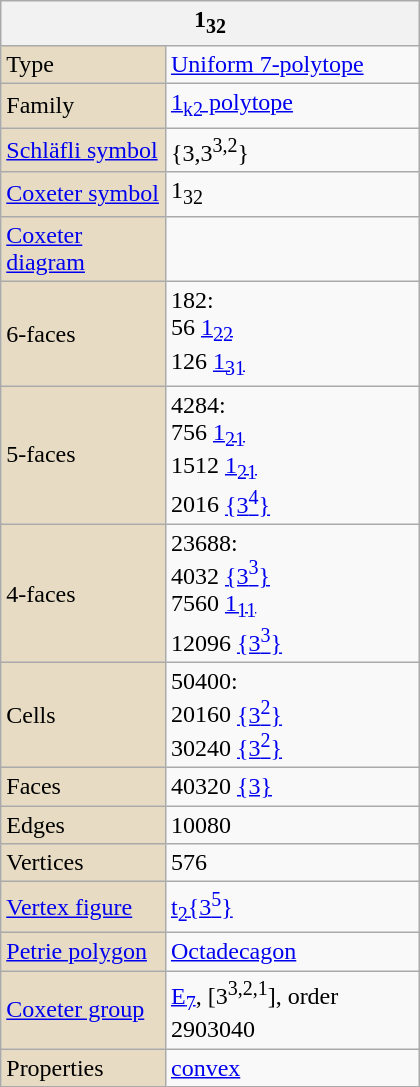<table class="wikitable" align="right" style="margin-left:10px" width="280">
<tr>
<th bgcolor=#e7dcc3 colspan=2>1<sub>32</sub></th>
</tr>
<tr>
<td bgcolor=#e7dcc3>Type</td>
<td><a href='#'>Uniform 7-polytope</a></td>
</tr>
<tr>
<td bgcolor=#e7dcc3>Family</td>
<td><a href='#'>1<sub>k2</sub> polytope</a></td>
</tr>
<tr>
<td bgcolor=#e7dcc3><a href='#'>Schläfli symbol</a></td>
<td>{3,3<sup>3,2</sup>}</td>
</tr>
<tr>
<td bgcolor=#e7dcc3><a href='#'>Coxeter symbol</a></td>
<td>1<sub>32</sub></td>
</tr>
<tr>
<td bgcolor=#e7dcc3><a href='#'>Coxeter diagram</a></td>
<td></td>
</tr>
<tr>
<td bgcolor=#e7dcc3>6-faces</td>
<td>182:<br>56 <a href='#'>1<sub>22</sub></a> <br>126 <a href='#'>1<sub>31</sub></a> </td>
</tr>
<tr>
<td bgcolor=#e7dcc3>5-faces</td>
<td>4284:<br>756 <a href='#'>1<sub>21</sub></a> <br>1512 <a href='#'>1<sub>21</sub></a> <br>2016 <a href='#'>{3<sup>4</sup>}</a> </td>
</tr>
<tr>
<td bgcolor=#e7dcc3>4-faces</td>
<td>23688:<br>4032 <a href='#'>{3<sup>3</sup>}</a> <br>7560 <a href='#'>1<sub>11</sub></a> <br>12096 <a href='#'>{3<sup>3</sup>}</a> </td>
</tr>
<tr>
<td bgcolor=#e7dcc3>Cells</td>
<td>50400:<br>20160 <a href='#'>{3<sup>2</sup>}</a> <br>30240 <a href='#'>{3<sup>2</sup>}</a> </td>
</tr>
<tr 8>
<td bgcolor=#e7dcc3>Faces</td>
<td>40320 <a href='#'>{3}</a></td>
</tr>
<tr>
<td bgcolor=#e7dcc3>Edges</td>
<td>10080</td>
</tr>
<tr>
<td bgcolor=#e7dcc3>Vertices</td>
<td>576</td>
</tr>
<tr>
<td bgcolor=#e7dcc3><a href='#'>Vertex figure</a></td>
<td><a href='#'>t<sub>2</sub>{3<sup>5</sup>}</a> </td>
</tr>
<tr>
<td bgcolor=#e7dcc3><a href='#'>Petrie polygon</a></td>
<td><a href='#'>Octadecagon</a></td>
</tr>
<tr>
<td bgcolor=#e7dcc3><a href='#'>Coxeter group</a></td>
<td><a href='#'>E<sub>7</sub></a>, [3<sup>3,2,1</sup>], order 2903040</td>
</tr>
<tr>
<td bgcolor=#e7dcc3>Properties</td>
<td><a href='#'>convex</a></td>
</tr>
</table>
